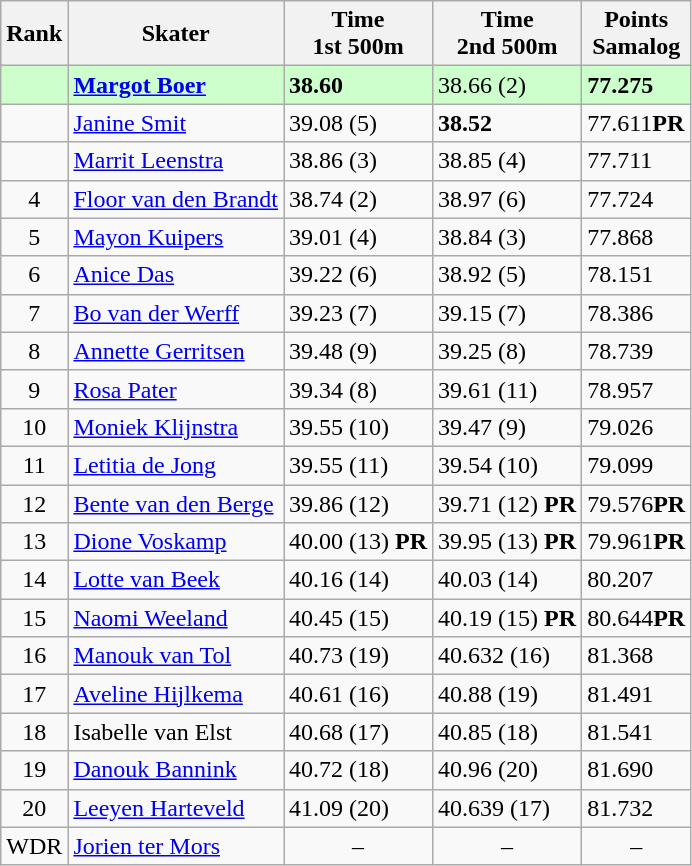<table class="wikitable sortable" style="text-align:left">
<tr>
<th>Rank</th>
<th>Skater</th>
<th>Time <br> 1st 500m</th>
<th>Time <br> 2nd 500m</th>
<th>Points <br> Samalog</th>
</tr>
<tr bgcolor=ccffcc>
<td align="center"></td>
<td><strong><a href='#'>Margot Boer</a></strong></td>
<td><strong>38.60</strong> </td>
<td>38.66 (2)</td>
<td><strong>77.275</strong></td>
</tr>
<tr>
<td align="center"></td>
<td><a href='#'>Janine Smit</a></td>
<td>39.08 (5)</td>
<td><strong>38.52</strong> </td>
<td>77.611<strong>PR</strong></td>
</tr>
<tr>
<td align="center"></td>
<td><a href='#'>Marrit Leenstra</a></td>
<td>38.86 (3)</td>
<td>38.85 (4)</td>
<td>77.711</td>
</tr>
<tr>
<td align="center">4</td>
<td><a href='#'>Floor van den Brandt</a></td>
<td>38.74 (2)</td>
<td>38.97 (6)</td>
<td>77.724</td>
</tr>
<tr>
<td align="center">5</td>
<td><a href='#'>Mayon Kuipers</a></td>
<td>39.01 (4)</td>
<td>38.84 (3)</td>
<td>77.868</td>
</tr>
<tr>
<td align="center">6</td>
<td><a href='#'>Anice Das</a></td>
<td>39.22 (6)</td>
<td>38.92 (5)</td>
<td>78.151</td>
</tr>
<tr>
<td align="center">7</td>
<td><a href='#'>Bo van der Werff</a></td>
<td>39.23 (7)</td>
<td>39.15 (7)</td>
<td>78.386</td>
</tr>
<tr>
<td align="center">8</td>
<td><a href='#'>Annette Gerritsen</a></td>
<td>39.48 (9)</td>
<td>39.25 (8)</td>
<td>78.739</td>
</tr>
<tr>
<td align="center">9</td>
<td><a href='#'>Rosa Pater</a></td>
<td>39.34 (8)</td>
<td>39.61 (11)</td>
<td>78.957</td>
</tr>
<tr>
<td align="center">10</td>
<td><a href='#'>Moniek Klijnstra</a></td>
<td>39.55 (10)</td>
<td>39.47 (9)</td>
<td>79.026</td>
</tr>
<tr>
<td align="center">11</td>
<td><a href='#'>Letitia de Jong</a></td>
<td>39.55 (11)</td>
<td>39.54 (10)</td>
<td>79.099</td>
</tr>
<tr>
<td align="center">12</td>
<td><a href='#'>Bente van den Berge</a></td>
<td>39.86 (12)</td>
<td>39.71 (12) <strong>PR</strong></td>
<td>79.576<strong>PR</strong></td>
</tr>
<tr>
<td align="center">13</td>
<td><a href='#'>Dione Voskamp</a></td>
<td>40.00 (13) <strong>PR</strong></td>
<td>39.95 (13) <strong>PR</strong></td>
<td>79.961<strong>PR</strong></td>
</tr>
<tr>
<td align="center">14</td>
<td><a href='#'>Lotte van Beek</a></td>
<td>40.16 (14)</td>
<td>40.03 (14)</td>
<td>80.207</td>
</tr>
<tr>
<td align="center">15</td>
<td><a href='#'>Naomi Weeland</a></td>
<td>40.45 (15)</td>
<td>40.19 (15) <strong>PR</strong></td>
<td>80.644<strong>PR</strong></td>
</tr>
<tr>
<td align="center">16</td>
<td><a href='#'>Manouk van Tol</a></td>
<td>40.73 (19)</td>
<td>40.632 (16)</td>
<td>81.368</td>
</tr>
<tr>
<td align="center">17</td>
<td><a href='#'>Aveline Hijlkema</a></td>
<td>40.61 (16)</td>
<td>40.88 (19)</td>
<td>81.491</td>
</tr>
<tr>
<td align="center">18</td>
<td>Isabelle van Elst</td>
<td>40.68 (17)</td>
<td>40.85 (18)</td>
<td>81.541</td>
</tr>
<tr>
<td align="center">19</td>
<td><a href='#'>Danouk Bannink</a></td>
<td>40.72 (18)</td>
<td>40.96 (20)</td>
<td>81.690</td>
</tr>
<tr>
<td align="center">20</td>
<td><a href='#'>Leeyen Harteveld</a></td>
<td>41.09 (20)</td>
<td>40.639 (17)</td>
<td>81.732</td>
</tr>
<tr>
<td align="center">WDR</td>
<td><a href='#'>Jorien ter Mors</a></td>
<td align="center">–</td>
<td align="center">–</td>
<td align="center">–</td>
</tr>
</table>
